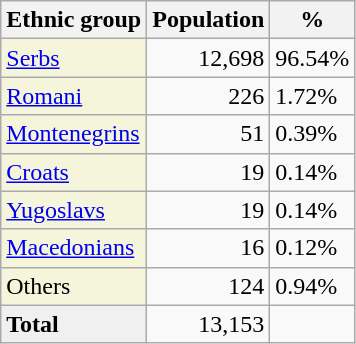<table class="wikitable">
<tr>
<th>Ethnic group</th>
<th>Population</th>
<th>%</th>
</tr>
<tr>
<td style="background:#F5F5DC;"><a href='#'>Serbs</a></td>
<td align="right">12,698</td>
<td>96.54%</td>
</tr>
<tr>
<td style="background:#F5F5DC;"><a href='#'>Romani</a></td>
<td align="right">226</td>
<td>1.72%</td>
</tr>
<tr>
<td style="background:#F5F5DC;"><a href='#'>Montenegrins</a></td>
<td align="right">51</td>
<td>0.39%</td>
</tr>
<tr>
<td style="background:#F5F5DC;"><a href='#'>Croats</a></td>
<td align="right">19</td>
<td>0.14%</td>
</tr>
<tr>
<td style="background:#F5F5DC;"><a href='#'>Yugoslavs</a></td>
<td align="right">19</td>
<td>0.14%</td>
</tr>
<tr>
<td style="background:#F5F5DC;"><a href='#'>Macedonians</a></td>
<td align="right">16</td>
<td>0.12%</td>
</tr>
<tr>
<td style="background:#F5F5DC;">Others</td>
<td align="right">124</td>
<td>0.94%</td>
</tr>
<tr>
<td style="background:#F0F0F0;"><strong>Total</strong></td>
<td align="right">13,153</td>
<td></td>
</tr>
</table>
